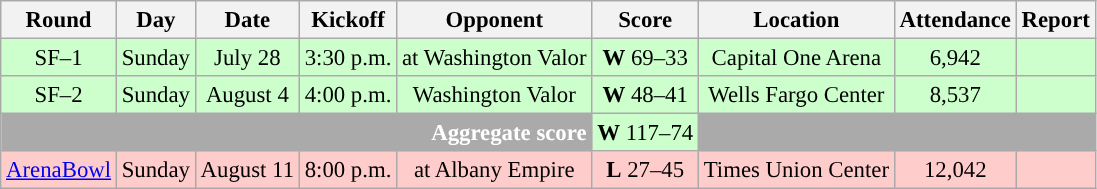<table class="wikitable" style="text-align:center; font-size: 95%;">
<tr>
<th>Round</th>
<th>Day</th>
<th>Date</th>
<th>Kickoff</th>
<th>Opponent</th>
<th>Score</th>
<th>Location</th>
<th>Attendance</th>
<th>Report</th>
</tr>
<tr bgcolor=#ccffcc>
<td>SF–1</td>
<td>Sunday</td>
<td>July 28</td>
<td>3:30 p.m.</td>
<td>at Washington Valor</td>
<td><strong>W</strong> 69–33</td>
<td>Capital One Arena</td>
<td>6,942</td>
<td></td>
</tr>
<tr bgcolor=#ccffcc>
<td>SF–2</td>
<td>Sunday</td>
<td>August 4</td>
<td>4:00 p.m.</td>
<td>Washington Valor</td>
<td><strong>W</strong> 48–41</td>
<td>Wells Fargo Center</td>
<td>8,537</td>
<td></td>
</tr>
<tr>
<td colspan=5 style="color:white; background:#aaaaaa; text-align:right"><strong>Aggregate score</strong></td>
<td style="background:#ccffcc"><strong>W</strong> 117–74</td>
<td colspan=3 style="background:#aaaaaa; color:white"></td>
</tr>
<tr bgcolor=#ffcccc>
<td><a href='#'>ArenaBowl</a></td>
<td>Sunday</td>
<td>August 11</td>
<td>8:00 p.m.</td>
<td>at Albany Empire</td>
<td><strong>L</strong> 27–45</td>
<td>Times Union Center</td>
<td>12,042</td>
<td></td>
</tr>
</table>
